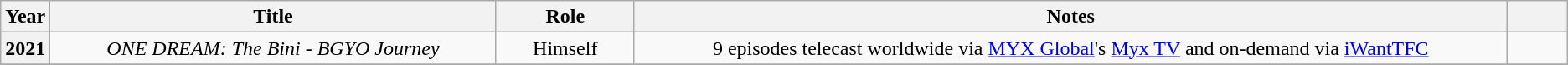<table class="wikitable sortable plainrowheaders" style="text-align:center;">
<tr>
<th style="width:1em;" scope="col">Year</th>
<th style="width:25em;" scope="col">Title</th>
<th style="width:7em;" scope="col">Role</th>
<th style="width:50em;" scope="col">Notes</th>
<th style="width:3em;" scope="col"></th>
</tr>
<tr>
<th style="text-align:center" scope="row"><strong>2021</strong></th>
<td><em>ONE DREAM: The Bini - BGYO Journey</em></td>
<td style="text-align:center;" rowspan="1">Himself</td>
<td>9 episodes telecast worldwide via <a href='#'>MYX Global</a>'s <a href='#'>Myx TV</a> and on-demand via <a href='#'>iWantTFC</a></td>
<td style="text-align:center"></td>
</tr>
<tr>
</tr>
</table>
